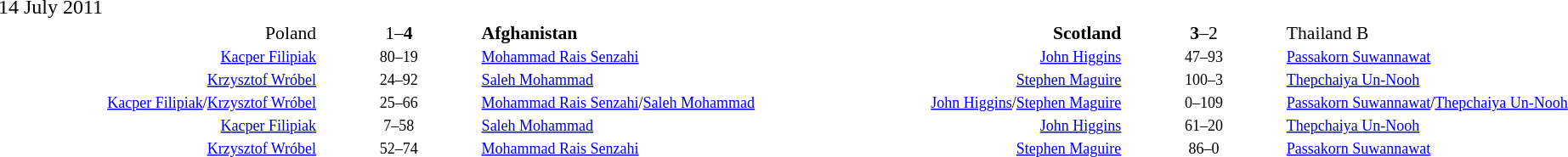<table width="100%" cellspacing="1">
<tr>
<th width=20%></th>
<th width=10%></th>
<th width=20%></th>
<th width=20%></th>
<th width=10%></th>
<th width=20%></th>
</tr>
<tr>
<td>14 July 2011</td>
</tr>
<tr style=font-size:90%>
<td align=right>Poland </td>
<td align=center>1–<strong>4</strong></td>
<td><strong> Afghanistan</strong></td>
<td align=right><strong>Scotland </strong></td>
<td align=center><strong>3</strong>–2</td>
<td> Thailand B</td>
</tr>
<tr style=font-size:75%>
<td align=right><a href='#'>Kacper Filipiak</a></td>
<td align=center>80–19</td>
<td><a href='#'>Mohammad Rais Senzahi</a></td>
<td align=right><a href='#'>John Higgins</a></td>
<td align=center>47–93</td>
<td><a href='#'>Passakorn Suwannawat</a></td>
</tr>
<tr style=font-size:75%>
<td align=right><a href='#'>Krzysztof Wróbel</a></td>
<td align=center>24–92</td>
<td><a href='#'>Saleh Mohammad</a></td>
<td align=right><a href='#'>Stephen Maguire</a></td>
<td align=center>100–3</td>
<td><a href='#'>Thepchaiya Un-Nooh</a></td>
</tr>
<tr style=font-size:75%>
<td align=right><a href='#'>Kacper Filipiak</a>/<a href='#'>Krzysztof Wróbel</a></td>
<td align=center>25–66</td>
<td><a href='#'>Mohammad Rais Senzahi</a>/<a href='#'>Saleh Mohammad</a></td>
<td align=right><a href='#'>John Higgins</a>/<a href='#'>Stephen Maguire</a></td>
<td align=center>0–109</td>
<td><a href='#'>Passakorn Suwannawat</a>/<a href='#'>Thepchaiya Un-Nooh</a></td>
</tr>
<tr style=font-size:75%>
<td align=right><a href='#'>Kacper Filipiak</a></td>
<td align=center>7–58</td>
<td><a href='#'>Saleh Mohammad</a></td>
<td align=right><a href='#'>John Higgins</a></td>
<td align=center>61–20</td>
<td><a href='#'>Thepchaiya Un-Nooh</a></td>
</tr>
<tr style=font-size:75%>
<td align=right><a href='#'>Krzysztof Wróbel</a></td>
<td align=center>52–74</td>
<td><a href='#'>Mohammad Rais Senzahi</a></td>
<td align=right><a href='#'>Stephen Maguire</a></td>
<td align=center>86–0</td>
<td><a href='#'>Passakorn Suwannawat</a></td>
</tr>
</table>
